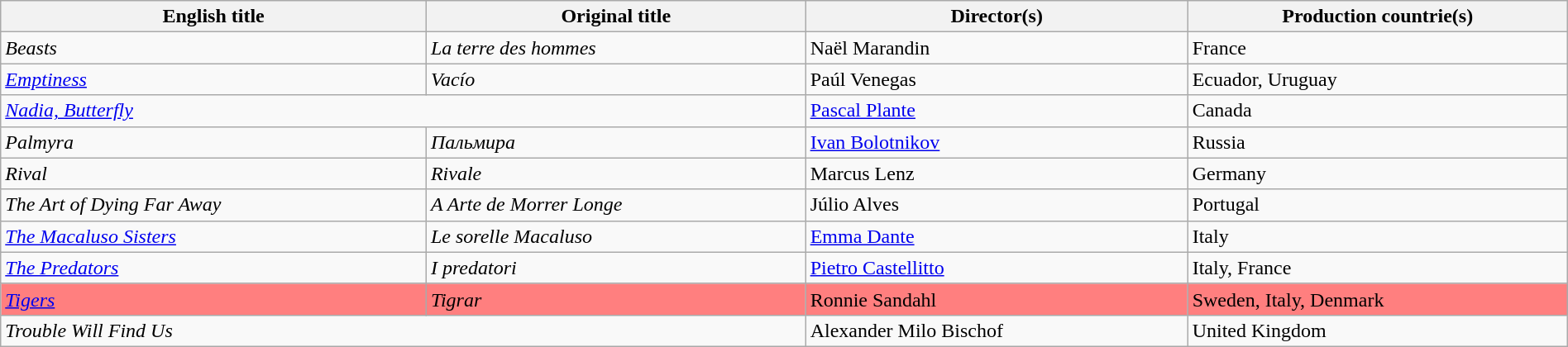<table class="sortable wikitable" style="width:100%; margin-bottom:4px" cellpadding="5">
<tr>
<th scope="col">English title</th>
<th scope="col">Original title</th>
<th scope="col">Director(s)</th>
<th scope="col">Production countrie(s)</th>
</tr>
<tr>
<td><em>Beasts</em></td>
<td><em>La terre des hommes</em></td>
<td>Naël Marandin</td>
<td>France</td>
</tr>
<tr>
<td><em><a href='#'>Emptiness</a></em></td>
<td><em>Vacío</em></td>
<td>Paúl Venegas</td>
<td>Ecuador, Uruguay</td>
</tr>
<tr>
<td colspan="2"><em><a href='#'>Nadia, Butterfly</a></em></td>
<td><a href='#'>Pascal Plante</a></td>
<td>Canada</td>
</tr>
<tr>
<td><em>Palmyra</em></td>
<td><em>Пальмира</em></td>
<td><a href='#'>Ivan Bolotnikov</a></td>
<td>Russia</td>
</tr>
<tr>
<td><em>Rival</em></td>
<td><em>Rivale</em></td>
<td>Marcus Lenz</td>
<td>Germany</td>
</tr>
<tr>
<td><em>The Art of Dying Far Away</em></td>
<td><em>A Arte de Morrer Longe</em></td>
<td>Júlio Alves</td>
<td>Portugal</td>
</tr>
<tr>
<td><em><a href='#'>The Macaluso Sisters</a></em></td>
<td><em>Le sorelle Macaluso</em></td>
<td><a href='#'>Emma Dante</a></td>
<td>Italy</td>
</tr>
<tr>
<td><em><a href='#'>The Predators</a></em></td>
<td><em>I predatori</em></td>
<td><a href='#'>Pietro Castellitto</a></td>
<td>Italy, France</td>
</tr>
<tr bgcolor="#FF7F7F">
<td><em><a href='#'>Tigers</a></em> </td>
<td><em>Tigrar</em></td>
<td>Ronnie Sandahl</td>
<td>Sweden, Italy, Denmark</td>
</tr>
<tr>
<td colspan="2"><em>Trouble Will Find Us</em></td>
<td>Alexander Milo Bischof</td>
<td>United Kingdom</td>
</tr>
</table>
